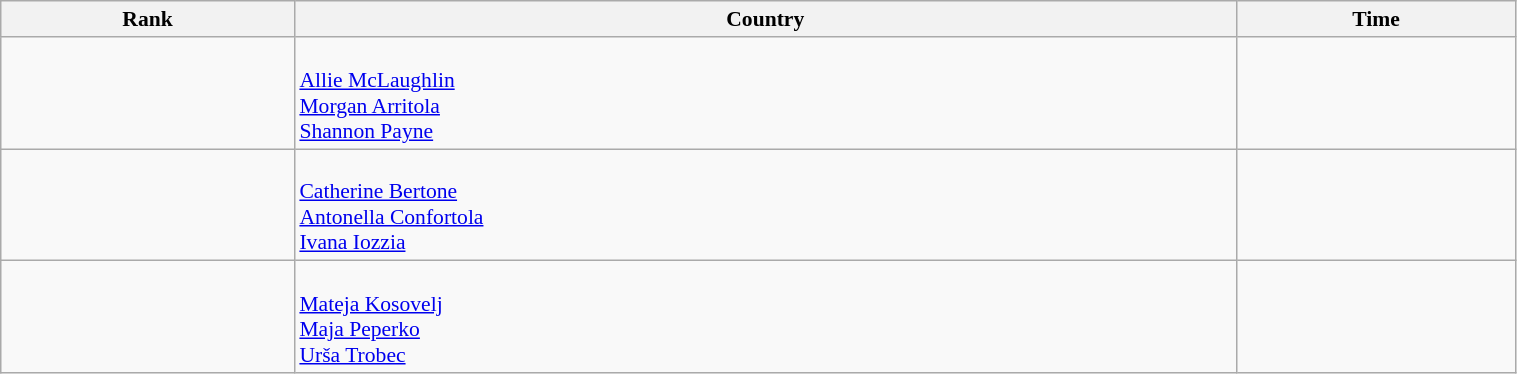<table class="wikitable" width=80% style="font-size:90%; text-align:left;">
<tr>
<th>Rank</th>
<th>Country</th>
<th>Time</th>
</tr>
<tr>
<td align="center"></td>
<td><br><a href='#'>Allie McLaughlin</a><br><a href='#'>Morgan Arritola</a><br><a href='#'>Shannon Payne</a></td>
<td></td>
</tr>
<tr>
<td align="center"></td>
<td><br><a href='#'>Catherine Bertone</a><br><a href='#'>Antonella Confortola</a><br><a href='#'>Ivana Iozzia</a></td>
<td></td>
</tr>
<tr>
<td align="center"></td>
<td><br><a href='#'>Mateja Kosovelj</a><br><a href='#'>Maja Peperko</a><br><a href='#'>Urša Trobec</a></td>
<td></td>
</tr>
</table>
